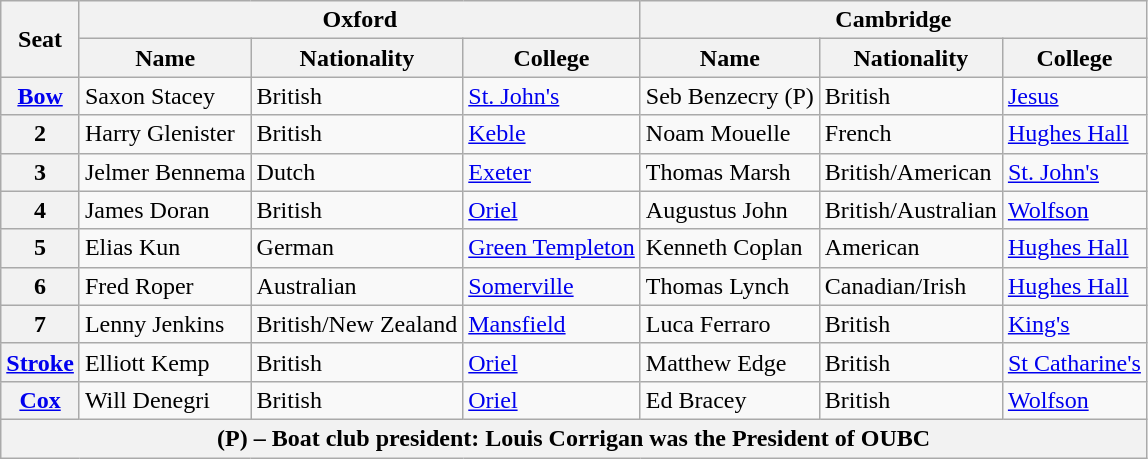<table class="wikitable">
<tr>
<th rowspan="2">Seat</th>
<th colspan="3">Oxford</th>
<th colspan="3">Cambridge</th>
</tr>
<tr>
<th>Name</th>
<th>Nationality</th>
<th>College</th>
<th>Name</th>
<th>Nationality</th>
<th>College</th>
</tr>
<tr>
<th><a href='#'>Bow</a></th>
<td>Saxon Stacey</td>
<td>British</td>
<td><a href='#'>St. John's</a></td>
<td>Seb Benzecry (P)</td>
<td>British</td>
<td><a href='#'>Jesus</a></td>
</tr>
<tr>
<th>2</th>
<td>Harry Glenister</td>
<td>British</td>
<td><a href='#'>Keble</a></td>
<td>Noam Mouelle</td>
<td>French</td>
<td><a href='#'>Hughes Hall</a></td>
</tr>
<tr>
<th>3</th>
<td>Jelmer Bennema</td>
<td>Dutch</td>
<td><a href='#'>Exeter</a></td>
<td>Thomas Marsh</td>
<td>British/American</td>
<td><a href='#'>St. John's</a></td>
</tr>
<tr>
<th>4</th>
<td>James Doran</td>
<td>British</td>
<td><a href='#'>Oriel</a></td>
<td>Augustus John</td>
<td>British/Australian</td>
<td><a href='#'>Wolfson</a></td>
</tr>
<tr>
<th>5</th>
<td>Elias Kun</td>
<td>German</td>
<td><a href='#'>Green Templeton</a></td>
<td>Kenneth Coplan</td>
<td>American</td>
<td><a href='#'>Hughes Hall</a></td>
</tr>
<tr>
<th>6</th>
<td>Fred Roper</td>
<td>Australian</td>
<td><a href='#'>Somerville</a></td>
<td>Thomas Lynch</td>
<td>Canadian/Irish</td>
<td><a href='#'>Hughes Hall</a></td>
</tr>
<tr>
<th>7</th>
<td>Lenny Jenkins</td>
<td>British/New Zealand</td>
<td><a href='#'>Mansfield</a></td>
<td>Luca Ferraro</td>
<td>British</td>
<td><a href='#'>King's</a></td>
</tr>
<tr>
<th><a href='#'>Stroke</a></th>
<td>Elliott Kemp</td>
<td>British</td>
<td><a href='#'>Oriel</a></td>
<td>Matthew Edge</td>
<td>British</td>
<td><a href='#'>St Catharine's</a></td>
</tr>
<tr>
<th><a href='#'>Cox</a></th>
<td>Will Denegri</td>
<td>British</td>
<td><a href='#'>Oriel</a></td>
<td>Ed Bracey</td>
<td>British</td>
<td><a href='#'>Wolfson</a></td>
</tr>
<tr>
<th colspan="7">(P) – Boat club president: Louis Corrigan was the President of OUBC</th>
</tr>
</table>
